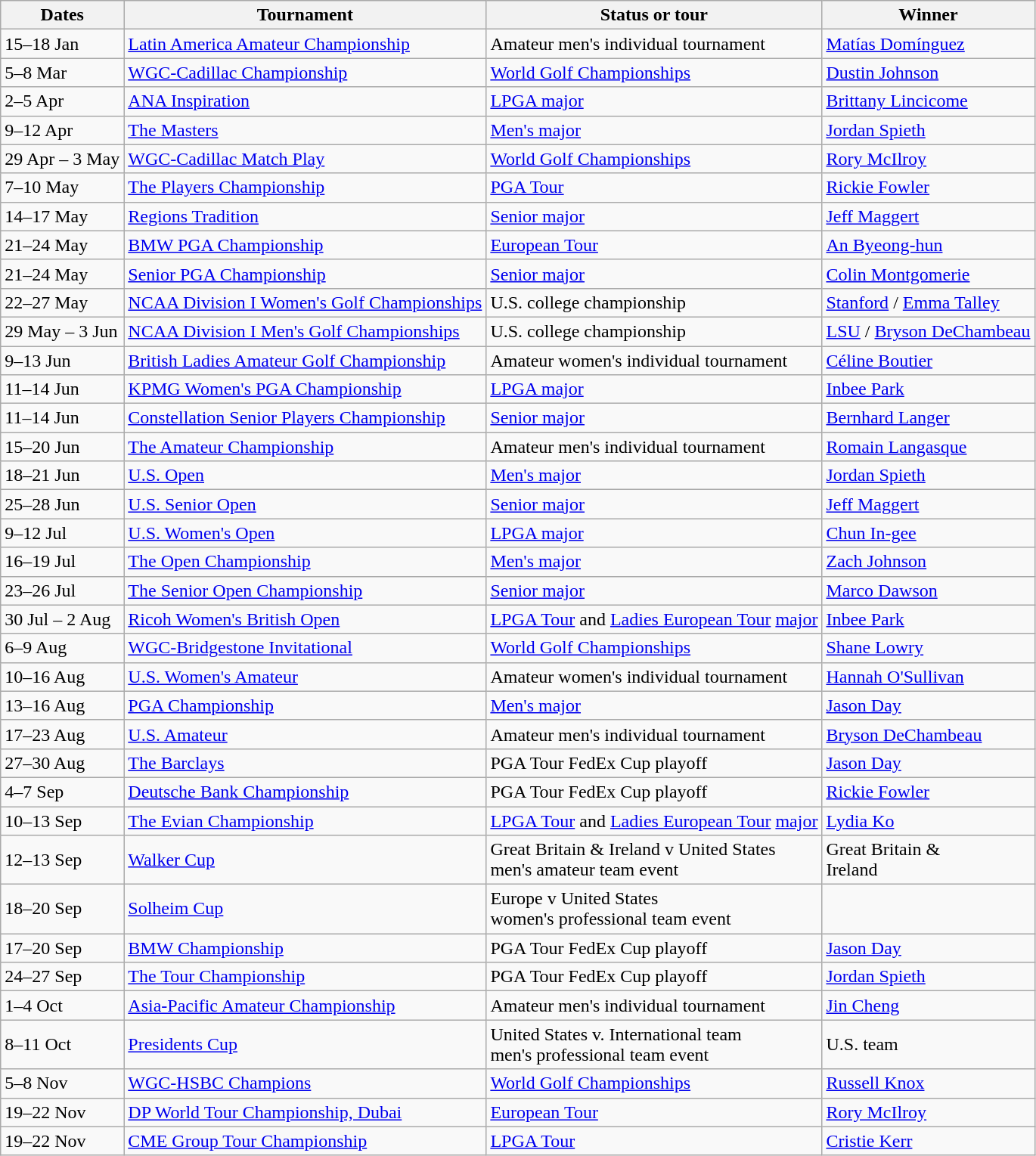<table class="wikitable sortable">
<tr>
<th>Dates</th>
<th>Tournament</th>
<th>Status or tour</th>
<th>Winner</th>
</tr>
<tr>
<td>15–18 Jan</td>
<td><a href='#'>Latin America Amateur Championship</a></td>
<td>Amateur men's individual tournament</td>
<td> <a href='#'>Matías Domínguez</a></td>
</tr>
<tr>
<td>5–8 Mar</td>
<td><a href='#'>WGC-Cadillac Championship</a></td>
<td><a href='#'>World Golf Championships</a></td>
<td> <a href='#'>Dustin Johnson</a></td>
</tr>
<tr>
<td>2–5 Apr</td>
<td><a href='#'>ANA Inspiration</a></td>
<td><a href='#'>LPGA major</a></td>
<td> <a href='#'>Brittany Lincicome</a></td>
</tr>
<tr>
<td>9–12 Apr</td>
<td><a href='#'>The Masters</a></td>
<td><a href='#'>Men's major</a></td>
<td> <a href='#'>Jordan Spieth</a></td>
</tr>
<tr>
<td>29 Apr – 3 May</td>
<td><a href='#'>WGC-Cadillac Match Play</a></td>
<td><a href='#'>World Golf Championships</a></td>
<td> <a href='#'>Rory McIlroy</a></td>
</tr>
<tr>
<td>7–10 May</td>
<td><a href='#'>The Players Championship</a></td>
<td><a href='#'>PGA Tour</a></td>
<td> <a href='#'>Rickie Fowler</a></td>
</tr>
<tr>
<td>14–17 May</td>
<td><a href='#'>Regions Tradition</a></td>
<td><a href='#'>Senior major</a></td>
<td> <a href='#'>Jeff Maggert</a></td>
</tr>
<tr>
<td>21–24 May</td>
<td><a href='#'>BMW PGA Championship</a></td>
<td><a href='#'>European Tour</a></td>
<td> <a href='#'>An Byeong-hun</a></td>
</tr>
<tr>
<td>21–24 May</td>
<td><a href='#'>Senior PGA Championship</a></td>
<td><a href='#'>Senior major</a></td>
<td> <a href='#'>Colin Montgomerie</a></td>
</tr>
<tr>
<td>22–27 May</td>
<td><a href='#'>NCAA Division I Women's Golf Championships</a></td>
<td>U.S. college championship</td>
<td><a href='#'>Stanford</a> / <a href='#'>Emma Talley</a></td>
</tr>
<tr>
<td>29 May – 3 Jun</td>
<td><a href='#'>NCAA Division I Men's Golf Championships</a></td>
<td>U.S. college championship</td>
<td><a href='#'>LSU</a> / <a href='#'>Bryson DeChambeau</a></td>
</tr>
<tr>
<td>9–13 Jun</td>
<td><a href='#'>British Ladies Amateur Golf Championship</a></td>
<td>Amateur women's individual tournament</td>
<td> <a href='#'>Céline Boutier</a></td>
</tr>
<tr>
<td>11–14 Jun</td>
<td><a href='#'>KPMG Women's PGA Championship</a></td>
<td><a href='#'>LPGA major</a></td>
<td> <a href='#'>Inbee Park</a></td>
</tr>
<tr>
<td>11–14 Jun</td>
<td><a href='#'>Constellation Senior Players Championship</a></td>
<td><a href='#'>Senior major</a></td>
<td> <a href='#'>Bernhard Langer</a></td>
</tr>
<tr>
<td>15–20 Jun</td>
<td><a href='#'>The Amateur Championship</a></td>
<td>Amateur men's individual tournament</td>
<td> <a href='#'>Romain Langasque</a></td>
</tr>
<tr>
<td>18–21 Jun</td>
<td><a href='#'>U.S. Open</a></td>
<td><a href='#'>Men's major</a></td>
<td> <a href='#'>Jordan Spieth</a></td>
</tr>
<tr>
<td>25–28 Jun</td>
<td><a href='#'>U.S. Senior Open</a></td>
<td><a href='#'>Senior major</a></td>
<td> <a href='#'>Jeff Maggert</a></td>
</tr>
<tr>
<td>9–12 Jul</td>
<td><a href='#'>U.S. Women's Open</a></td>
<td><a href='#'>LPGA major</a></td>
<td> <a href='#'>Chun In-gee</a></td>
</tr>
<tr>
<td>16–19 Jul</td>
<td><a href='#'>The Open Championship</a></td>
<td><a href='#'>Men's major</a></td>
<td> <a href='#'>Zach Johnson</a></td>
</tr>
<tr>
<td>23–26 Jul</td>
<td><a href='#'>The Senior Open Championship</a></td>
<td><a href='#'>Senior major</a></td>
<td> <a href='#'>Marco Dawson</a></td>
</tr>
<tr>
<td>30 Jul – 2 Aug</td>
<td><a href='#'>Ricoh Women's British Open</a></td>
<td><a href='#'>LPGA Tour</a> and <a href='#'>Ladies European Tour</a> <a href='#'>major</a></td>
<td> <a href='#'>Inbee Park</a></td>
</tr>
<tr>
<td>6–9 Aug</td>
<td><a href='#'>WGC-Bridgestone Invitational</a></td>
<td><a href='#'>World Golf Championships</a></td>
<td> <a href='#'>Shane Lowry</a></td>
</tr>
<tr>
<td>10–16 Aug</td>
<td><a href='#'>U.S. Women's Amateur</a></td>
<td>Amateur women's individual tournament</td>
<td> <a href='#'>Hannah O'Sullivan</a></td>
</tr>
<tr>
<td>13–16 Aug</td>
<td><a href='#'>PGA Championship</a></td>
<td><a href='#'>Men's major</a></td>
<td> <a href='#'>Jason Day</a></td>
</tr>
<tr>
<td>17–23 Aug</td>
<td><a href='#'>U.S. Amateur</a></td>
<td>Amateur men's individual tournament</td>
<td> <a href='#'>Bryson DeChambeau</a></td>
</tr>
<tr>
<td>27–30 Aug</td>
<td><a href='#'>The Barclays</a></td>
<td>PGA Tour FedEx Cup playoff</td>
<td> <a href='#'>Jason Day</a></td>
</tr>
<tr>
<td>4–7 Sep</td>
<td><a href='#'>Deutsche Bank Championship</a></td>
<td>PGA Tour FedEx Cup playoff</td>
<td> <a href='#'>Rickie Fowler</a></td>
</tr>
<tr>
<td>10–13 Sep</td>
<td><a href='#'>The Evian Championship</a></td>
<td><a href='#'>LPGA Tour</a> and <a href='#'>Ladies European Tour</a> <a href='#'>major</a></td>
<td> <a href='#'>Lydia Ko</a></td>
</tr>
<tr>
<td>12–13 Sep</td>
<td><a href='#'>Walker Cup</a></td>
<td>Great Britain & Ireland v United States<br>men's amateur team event</td>
<td> Great Britain &<br> Ireland</td>
</tr>
<tr>
<td>18–20 Sep</td>
<td><a href='#'>Solheim Cup</a></td>
<td>Europe v United States<br>women's professional team event</td>
<td></td>
</tr>
<tr>
<td>17–20 Sep</td>
<td><a href='#'>BMW Championship</a></td>
<td>PGA Tour FedEx Cup playoff</td>
<td> <a href='#'>Jason Day</a></td>
</tr>
<tr>
<td>24–27 Sep</td>
<td><a href='#'>The Tour Championship</a></td>
<td>PGA Tour FedEx Cup playoff</td>
<td> <a href='#'>Jordan Spieth</a></td>
</tr>
<tr>
<td>1–4 Oct</td>
<td><a href='#'>Asia-Pacific Amateur Championship</a></td>
<td>Amateur men's individual tournament</td>
<td> <a href='#'>Jin Cheng</a></td>
</tr>
<tr>
<td>8–11 Oct</td>
<td><a href='#'>Presidents Cup</a></td>
<td>United States v. International team<br>men's professional team event</td>
<td> U.S. team</td>
</tr>
<tr>
<td>5–8 Nov</td>
<td><a href='#'>WGC-HSBC Champions</a></td>
<td><a href='#'>World Golf Championships</a></td>
<td> <a href='#'>Russell Knox</a></td>
</tr>
<tr>
<td>19–22 Nov</td>
<td><a href='#'>DP World Tour Championship, Dubai</a></td>
<td><a href='#'>European Tour</a></td>
<td> <a href='#'>Rory McIlroy</a></td>
</tr>
<tr>
<td>19–22 Nov</td>
<td><a href='#'>CME Group Tour Championship</a></td>
<td><a href='#'>LPGA Tour</a></td>
<td> <a href='#'>Cristie Kerr</a></td>
</tr>
</table>
